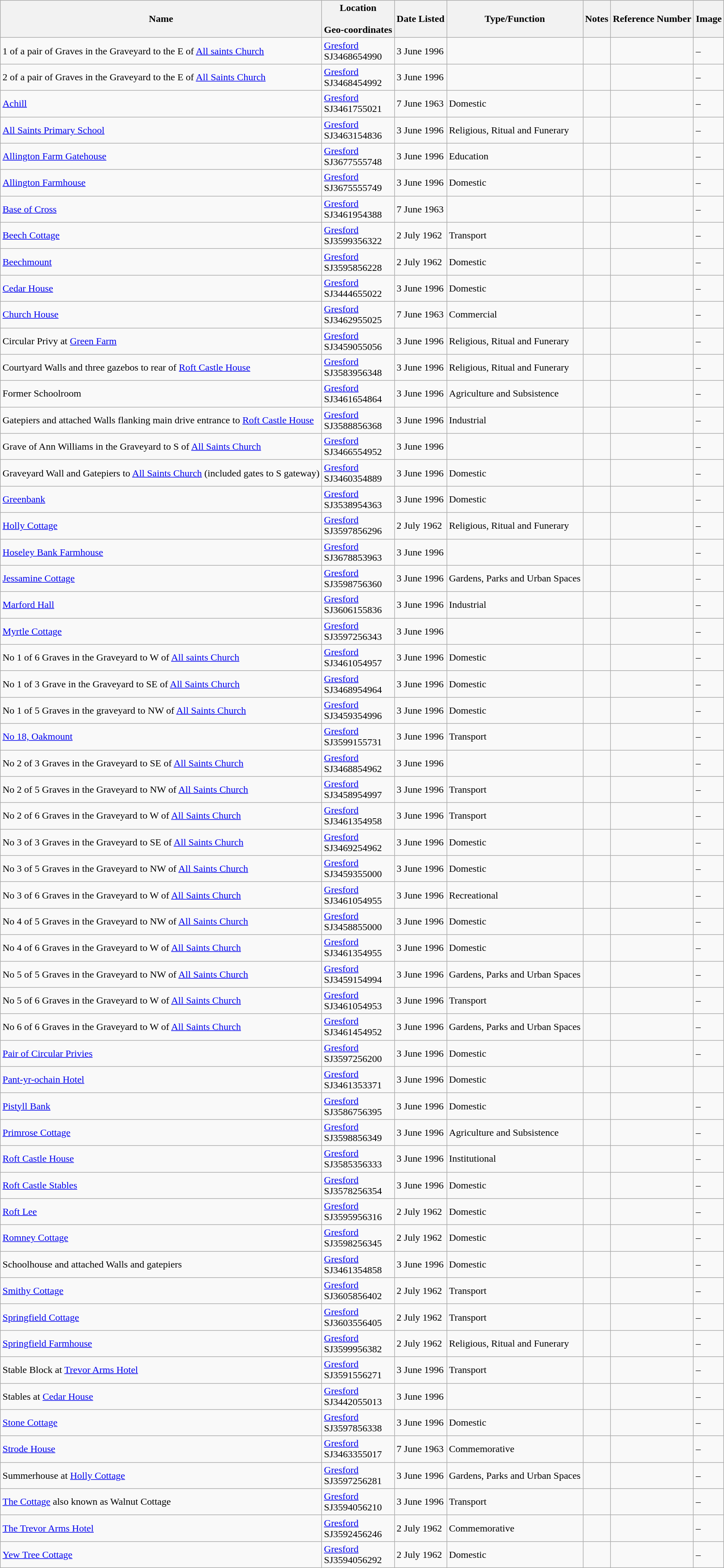<table class="wikitable sortable">
<tr>
<th>Name</th>
<th>Location<br><br>Geo-coordinates</th>
<th>Date Listed</th>
<th>Type/Function</th>
<th>Notes</th>
<th>Reference Number</th>
<th>Image</th>
</tr>
<tr>
<td>1 of a pair of Graves in the Graveyard to the E of <a href='#'>All saints Church</a></td>
<td><a href='#'>Gresford</a><br>SJ3468654990<br></td>
<td>3 June 1996</td>
<td></td>
<td></td>
<td></td>
<td>–</td>
</tr>
<tr>
<td>2 of a pair of Graves in the Graveyard to the E of <a href='#'>All Saints Church</a></td>
<td><a href='#'>Gresford</a><br>SJ3468454992<br></td>
<td>3 June 1996</td>
<td></td>
<td></td>
<td></td>
<td>–</td>
</tr>
<tr>
<td><a href='#'>Achill</a></td>
<td><a href='#'>Gresford</a><br>SJ3461755021<br></td>
<td>7 June 1963</td>
<td>Domestic</td>
<td></td>
<td></td>
<td>–</td>
</tr>
<tr>
<td><a href='#'>All Saints Primary School</a></td>
<td><a href='#'>Gresford</a><br>SJ3463154836<br></td>
<td>3 June 1996</td>
<td>Religious, Ritual and Funerary</td>
<td></td>
<td></td>
<td>–</td>
</tr>
<tr>
<td><a href='#'>Allington Farm Gatehouse</a></td>
<td><a href='#'>Gresford</a><br>SJ3677555748<br></td>
<td>3 June 1996</td>
<td>Education</td>
<td></td>
<td></td>
<td>–</td>
</tr>
<tr>
<td><a href='#'>Allington Farmhouse</a></td>
<td><a href='#'>Gresford</a><br>SJ3675555749<br></td>
<td>3 June 1996</td>
<td>Domestic</td>
<td></td>
<td></td>
<td>–</td>
</tr>
<tr>
<td><a href='#'>Base of Cross</a></td>
<td><a href='#'>Gresford</a><br>SJ3461954388<br></td>
<td>7 June 1963</td>
<td></td>
<td></td>
<td></td>
<td>–</td>
</tr>
<tr>
<td><a href='#'>Beech Cottage</a></td>
<td><a href='#'>Gresford</a><br>SJ3599356322<br></td>
<td>2 July 1962</td>
<td>Transport</td>
<td></td>
<td></td>
<td>–</td>
</tr>
<tr>
<td><a href='#'>Beechmount</a></td>
<td><a href='#'>Gresford</a><br>SJ3595856228<br></td>
<td>2 July 1962</td>
<td>Domestic</td>
<td></td>
<td></td>
<td>–</td>
</tr>
<tr>
<td><a href='#'>Cedar House</a></td>
<td><a href='#'>Gresford</a><br>SJ3444655022<br></td>
<td>3 June 1996</td>
<td>Domestic</td>
<td></td>
<td></td>
<td>–</td>
</tr>
<tr>
<td><a href='#'>Church House</a></td>
<td><a href='#'>Gresford</a><br>SJ3462955025<br></td>
<td>7 June 1963</td>
<td>Commercial</td>
<td></td>
<td></td>
<td>–</td>
</tr>
<tr>
<td>Circular Privy at <a href='#'>Green Farm</a></td>
<td><a href='#'>Gresford</a><br>SJ3459055056<br></td>
<td>3 June 1996</td>
<td>Religious, Ritual and Funerary</td>
<td></td>
<td></td>
<td>–</td>
</tr>
<tr>
<td>Courtyard Walls and three gazebos to rear of <a href='#'>Roft Castle House</a></td>
<td><a href='#'>Gresford</a><br>SJ3583956348<br></td>
<td>3 June 1996</td>
<td>Religious, Ritual and Funerary</td>
<td></td>
<td></td>
<td>–</td>
</tr>
<tr>
<td>Former Schoolroom</td>
<td><a href='#'>Gresford</a><br>SJ3461654864<br></td>
<td>3 June 1996</td>
<td>Agriculture and Subsistence</td>
<td></td>
<td></td>
<td>–</td>
</tr>
<tr>
<td>Gatepiers and attached Walls flanking main drive entrance to <a href='#'>Roft Castle House</a></td>
<td><a href='#'>Gresford</a><br>SJ3588856368<br></td>
<td>3 June 1996</td>
<td>Industrial</td>
<td></td>
<td></td>
<td>–</td>
</tr>
<tr>
<td>Grave of Ann Williams in the Graveyard to S of <a href='#'>All Saints Church</a></td>
<td><a href='#'>Gresford</a><br>SJ3466554952<br></td>
<td>3 June 1996</td>
<td></td>
<td></td>
<td></td>
<td>–</td>
</tr>
<tr>
<td>Graveyard Wall and Gatepiers to <a href='#'>All Saints Church</a> (included gates to S gateway)</td>
<td><a href='#'>Gresford</a><br>SJ3460354889<br></td>
<td>3 June 1996</td>
<td>Domestic</td>
<td></td>
<td></td>
<td>–</td>
</tr>
<tr>
<td><a href='#'>Greenbank</a></td>
<td><a href='#'>Gresford</a><br>SJ3538954363<br></td>
<td>3 June 1996</td>
<td>Domestic</td>
<td></td>
<td></td>
<td>–</td>
</tr>
<tr>
<td><a href='#'>Holly Cottage</a></td>
<td><a href='#'>Gresford</a><br>SJ3597856296<br></td>
<td>2 July 1962</td>
<td>Religious, Ritual and Funerary</td>
<td></td>
<td></td>
<td>–</td>
</tr>
<tr>
<td><a href='#'>Hoseley Bank Farmhouse</a></td>
<td><a href='#'>Gresford</a><br>SJ3678853963<br></td>
<td>3 June 1996</td>
<td></td>
<td></td>
<td></td>
<td>–</td>
</tr>
<tr>
<td><a href='#'>Jessamine Cottage</a></td>
<td><a href='#'>Gresford</a><br>SJ3598756360<br></td>
<td>3 June 1996</td>
<td>Gardens, Parks and Urban Spaces</td>
<td></td>
<td></td>
<td>–</td>
</tr>
<tr>
<td><a href='#'>Marford Hall</a></td>
<td><a href='#'>Gresford</a><br>SJ3606155836<br></td>
<td>3 June 1996</td>
<td>Industrial</td>
<td></td>
<td></td>
<td>–</td>
</tr>
<tr>
<td><a href='#'>Myrtle Cottage</a></td>
<td><a href='#'>Gresford</a><br>SJ3597256343<br></td>
<td>3 June 1996</td>
<td></td>
<td></td>
<td></td>
<td>–</td>
</tr>
<tr>
<td>No 1  of 6 Graves in the Graveyard to W of <a href='#'>All saints Church</a></td>
<td><a href='#'>Gresford</a><br>SJ3461054957<br></td>
<td>3 June 1996</td>
<td>Domestic</td>
<td></td>
<td></td>
<td>–</td>
</tr>
<tr>
<td>No 1 of 3 Grave in the Graveyard to SE of <a href='#'>All Saints Church</a></td>
<td><a href='#'>Gresford</a><br>SJ3468954964<br></td>
<td>3 June 1996</td>
<td>Domestic</td>
<td></td>
<td></td>
<td>–</td>
</tr>
<tr>
<td>No 1 of 5  Graves in the graveyard to NW of <a href='#'>All Saints Church</a></td>
<td><a href='#'>Gresford</a><br>SJ3459354996<br></td>
<td>3 June 1996</td>
<td>Domestic</td>
<td></td>
<td></td>
<td>–</td>
</tr>
<tr>
<td><a href='#'>No 18, Oakmount</a></td>
<td><a href='#'>Gresford</a><br>SJ3599155731<br></td>
<td>3 June 1996</td>
<td>Transport</td>
<td></td>
<td></td>
<td>–</td>
</tr>
<tr>
<td>No 2 of 3 Graves in the Graveyard to SE of <a href='#'>All Saints Church</a></td>
<td><a href='#'>Gresford</a><br>SJ3468854962<br></td>
<td>3 June 1996</td>
<td></td>
<td></td>
<td></td>
<td>–</td>
</tr>
<tr>
<td>No 2 of 5 Graves in the Graveyard to NW of <a href='#'>All Saints Church</a></td>
<td><a href='#'>Gresford</a><br>SJ3458954997<br></td>
<td>3 June 1996</td>
<td>Transport</td>
<td></td>
<td></td>
<td>–</td>
</tr>
<tr>
<td>No 2 of 6 Graves in the Graveyard to W of <a href='#'>All Saints Church</a></td>
<td><a href='#'>Gresford</a><br>SJ3461354958<br></td>
<td>3 June 1996</td>
<td>Transport</td>
<td></td>
<td></td>
<td>–</td>
</tr>
<tr>
<td>No 3 of 3 Graves in the Graveyard to SE of <a href='#'>All Saints Church</a></td>
<td><a href='#'>Gresford</a><br>SJ3469254962<br></td>
<td>3 June 1996</td>
<td>Domestic</td>
<td></td>
<td></td>
<td>–</td>
</tr>
<tr>
<td>No 3 of 5 Graves in the Graveyard to NW of <a href='#'>All Saints Church</a></td>
<td><a href='#'>Gresford</a><br>SJ3459355000<br></td>
<td>3 June 1996</td>
<td>Domestic</td>
<td></td>
<td></td>
<td>–</td>
</tr>
<tr>
<td>No 3 of 6 Graves in the Graveyard to W of <a href='#'>All Saints Church</a></td>
<td><a href='#'>Gresford</a><br>SJ3461054955<br></td>
<td>3 June 1996</td>
<td>Recreational</td>
<td></td>
<td></td>
<td>–</td>
</tr>
<tr>
<td>No 4 of 5 Graves in the Graveyard to NW of <a href='#'>All Saints Church</a></td>
<td><a href='#'>Gresford</a><br>SJ3458855000<br></td>
<td>3 June 1996</td>
<td>Domestic</td>
<td></td>
<td></td>
<td>–</td>
</tr>
<tr>
<td>No 4 of 6 Graves in the Graveyard to W of <a href='#'>All Saints Church</a></td>
<td><a href='#'>Gresford</a><br>SJ3461354955<br></td>
<td>3 June 1996</td>
<td>Domestic</td>
<td></td>
<td></td>
<td>–</td>
</tr>
<tr>
<td>No 5 of 5 Graves in the Graveyard to NW of <a href='#'>All Saints Church</a></td>
<td><a href='#'>Gresford</a><br>SJ3459154994<br></td>
<td>3 June 1996</td>
<td>Gardens, Parks and Urban Spaces</td>
<td></td>
<td></td>
<td>–</td>
</tr>
<tr>
<td>No 5 of 6 Graves in the Graveyard to W of <a href='#'>All Saints Church</a></td>
<td><a href='#'>Gresford</a><br>SJ3461054953<br></td>
<td>3 June 1996</td>
<td>Transport</td>
<td></td>
<td></td>
<td>–</td>
</tr>
<tr>
<td>No 6 of 6 Graves in the Graveyard to W of <a href='#'>All Saints Church</a></td>
<td><a href='#'>Gresford</a><br>SJ3461454952<br></td>
<td>3 June 1996</td>
<td>Gardens, Parks and Urban Spaces</td>
<td></td>
<td></td>
<td>–</td>
</tr>
<tr>
<td><a href='#'>Pair of Circular Privies</a></td>
<td><a href='#'>Gresford</a><br>SJ3597256200<br></td>
<td>3 June 1996</td>
<td>Domestic</td>
<td></td>
<td></td>
<td>–</td>
</tr>
<tr>
<td><a href='#'>Pant-yr-ochain Hotel</a></td>
<td><a href='#'>Gresford</a><br>SJ3461353371<br></td>
<td>3 June 1996</td>
<td>Domestic</td>
<td></td>
<td></td>
<td></td>
</tr>
<tr>
<td><a href='#'>Pistyll Bank</a></td>
<td><a href='#'>Gresford</a><br>SJ3586756395<br></td>
<td>3 June 1996</td>
<td>Domestic</td>
<td></td>
<td></td>
<td>–</td>
</tr>
<tr>
<td><a href='#'>Primrose Cottage</a></td>
<td><a href='#'>Gresford</a><br>SJ3598856349<br></td>
<td>3 June 1996</td>
<td>Agriculture and Subsistence</td>
<td></td>
<td></td>
<td>–</td>
</tr>
<tr>
<td><a href='#'>Roft Castle House</a></td>
<td><a href='#'>Gresford</a><br>SJ3585356333<br></td>
<td>3 June 1996</td>
<td>Institutional</td>
<td></td>
<td></td>
<td>–</td>
</tr>
<tr>
<td><a href='#'>Roft Castle Stables</a></td>
<td><a href='#'>Gresford</a><br>SJ3578256354<br></td>
<td>3 June 1996</td>
<td>Domestic</td>
<td></td>
<td></td>
<td>–</td>
</tr>
<tr>
<td><a href='#'>Roft Lee</a></td>
<td><a href='#'>Gresford</a><br>SJ3595956316<br></td>
<td>2 July 1962</td>
<td>Domestic</td>
<td></td>
<td></td>
<td>–</td>
</tr>
<tr>
<td><a href='#'>Romney Cottage</a></td>
<td><a href='#'>Gresford</a><br>SJ3598256345<br></td>
<td>2 July 1962</td>
<td>Domestic</td>
<td></td>
<td></td>
<td>–</td>
</tr>
<tr>
<td>Schoolhouse and attached Walls and gatepiers</td>
<td><a href='#'>Gresford</a><br>SJ3461354858<br></td>
<td>3 June 1996</td>
<td>Domestic</td>
<td></td>
<td></td>
<td>–</td>
</tr>
<tr>
<td><a href='#'>Smithy Cottage</a></td>
<td><a href='#'>Gresford</a><br>SJ3605856402<br></td>
<td>2 July 1962</td>
<td>Transport</td>
<td></td>
<td></td>
<td>–</td>
</tr>
<tr>
<td><a href='#'>Springfield Cottage</a></td>
<td><a href='#'>Gresford</a><br>SJ3603556405<br></td>
<td>2 July 1962</td>
<td>Transport</td>
<td></td>
<td></td>
<td>–</td>
</tr>
<tr>
<td><a href='#'>Springfield Farmhouse</a></td>
<td><a href='#'>Gresford</a><br>SJ3599956382<br></td>
<td>2 July 1962</td>
<td>Religious, Ritual and Funerary</td>
<td></td>
<td></td>
<td>–</td>
</tr>
<tr>
<td>Stable Block at <a href='#'>Trevor Arms Hotel</a></td>
<td><a href='#'>Gresford</a><br>SJ3591556271<br></td>
<td>3 June 1996</td>
<td>Transport</td>
<td></td>
<td></td>
<td>–</td>
</tr>
<tr>
<td>Stables at <a href='#'>Cedar House</a></td>
<td><a href='#'>Gresford</a><br>SJ3442055013<br></td>
<td>3 June 1996</td>
<td></td>
<td></td>
<td></td>
<td>–</td>
</tr>
<tr>
<td><a href='#'>Stone Cottage</a></td>
<td><a href='#'>Gresford</a><br>SJ3597856338<br></td>
<td>3 June 1996</td>
<td>Domestic</td>
<td></td>
<td></td>
<td>–</td>
</tr>
<tr>
<td><a href='#'>Strode House</a></td>
<td><a href='#'>Gresford</a><br>SJ3463355017<br></td>
<td>7 June 1963</td>
<td>Commemorative</td>
<td></td>
<td></td>
<td>–</td>
</tr>
<tr>
<td>Summerhouse at <a href='#'>Holly Cottage</a></td>
<td><a href='#'>Gresford</a><br>SJ3597256281<br></td>
<td>3 June 1996</td>
<td>Gardens, Parks and Urban Spaces</td>
<td></td>
<td></td>
<td>–</td>
</tr>
<tr>
<td><a href='#'>The Cottage</a> also known as Walnut Cottage</td>
<td><a href='#'>Gresford</a><br>SJ3594056210<br></td>
<td>3 June 1996</td>
<td>Transport</td>
<td></td>
<td></td>
<td>–</td>
</tr>
<tr>
<td><a href='#'>The Trevor Arms Hotel</a></td>
<td><a href='#'>Gresford</a><br>SJ3592456246<br></td>
<td>2 July 1962</td>
<td>Commemorative</td>
<td></td>
<td></td>
<td>–</td>
</tr>
<tr>
<td><a href='#'>Yew Tree Cottage</a></td>
<td><a href='#'>Gresford</a><br>SJ3594056292<br></td>
<td>2 July 1962</td>
<td>Domestic</td>
<td></td>
<td></td>
<td>–</td>
</tr>
</table>
